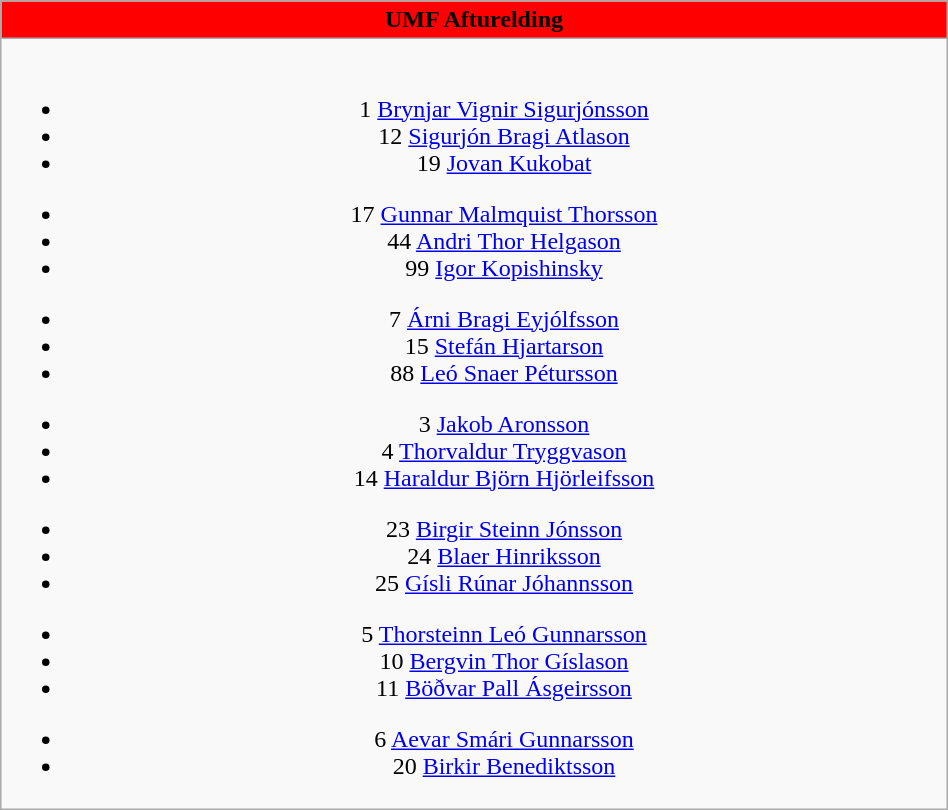<table class="wikitable" style="font-size:100%; text-align:center; width:50%">
<tr>
<th colspan=5 style="background-color:#FF0000;color:black;text-align:center;">UMF Afturelding</th>
</tr>
<tr>
<td><br>
<ul><li>1  <a href='#'>Brynjar Vignir Sigurjónsson</a></li><li>12  <a href='#'>Sigurjón Bragi Atlason</a></li><li>19  <a href='#'>Jovan Kukobat</a></li></ul><ul><li>17  <a href='#'>Gunnar Malmquist Thorsson</a></li><li>44  <a href='#'>Andri Thor Helgason</a></li><li>99  <a href='#'>Igor Kopishinsky</a></li></ul><ul><li>7  <a href='#'>Árni Bragi Eyjólfsson</a></li><li>15  <a href='#'>Stefán Hjartarson</a></li><li>88  <a href='#'>Leó Snaer Pétursson</a></li></ul><ul><li>3  <a href='#'>Jakob Aronsson</a></li><li>4  <a href='#'>Thorvaldur Tryggvason</a></li><li>14  <a href='#'>Haraldur Björn Hjörleifsson</a></li></ul><ul><li>23  <a href='#'>Birgir Steinn Jónsson</a></li><li>24  <a href='#'>Blaer Hinriksson</a></li><li>25  <a href='#'>Gísli Rúnar Jóhannsson</a></li></ul><ul><li>5  <a href='#'>Thorsteinn Leó Gunnarsson</a></li><li>10  <a href='#'>Bergvin Thor Gíslason</a></li><li>11  <a href='#'>Böðvar Pall Ásgeirsson</a></li></ul><ul><li>6  <a href='#'>Aevar Smári Gunnarsson</a></li><li>20  <a href='#'>Birkir Benediktsson</a></li></ul></td>
</tr>
</table>
